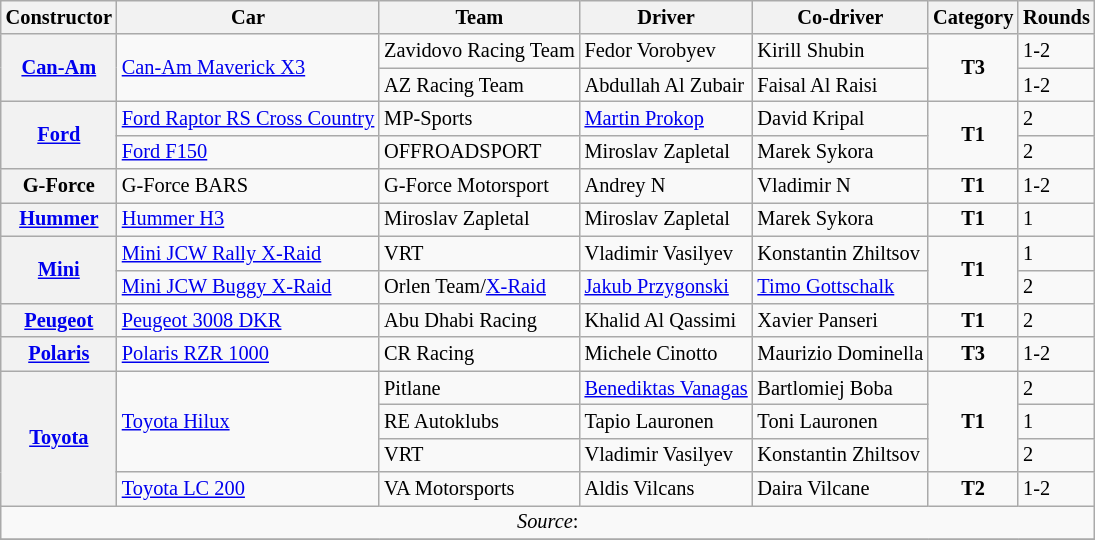<table class="wikitable" style="font-size: 85%">
<tr>
<th>Constructor</th>
<th>Car</th>
<th>Team</th>
<th>Driver</th>
<th>Co-driver</th>
<th>Category</th>
<th>Rounds</th>
</tr>
<tr>
<th rowspan=2><a href='#'>Can-Am</a></th>
<td rowspan=2><a href='#'>Can-Am Maverick X3</a></td>
<td> Zavidovo Racing Team</td>
<td> Fedor Vorobyev</td>
<td> Kirill Shubin</td>
<td rowspan=2 align="center"><strong><span>T3</span></strong></td>
<td>1-2</td>
</tr>
<tr>
<td> AZ Racing Team</td>
<td> Abdullah Al Zubair</td>
<td> Faisal Al Raisi</td>
<td>1-2</td>
</tr>
<tr>
<th rowspan=2><a href='#'>Ford</a></th>
<td rowspan=1><a href='#'>Ford Raptor RS Cross Country</a></td>
<td> MP-Sports</td>
<td> <a href='#'>Martin Prokop</a></td>
<td> David Kripal</td>
<td rowspan=2 align="center"><strong><span>T1</span></strong></td>
<td>2</td>
</tr>
<tr>
<td rowspan=1><a href='#'>Ford F150</a></td>
<td> OFFROADSPORT</td>
<td> Miroslav Zapletal</td>
<td> Marek Sykora</td>
<td>2</td>
</tr>
<tr>
<th rowspan=1>G-Force</th>
<td>G-Force BARS</td>
<td> G-Force Motorsport</td>
<td> Andrey N</td>
<td> Vladimir N</td>
<td rowspan=1 align="center"><strong><span>T1</span></strong></td>
<td>1-2</td>
</tr>
<tr>
<th rowspan=1><a href='#'>Hummer</a></th>
<td><a href='#'>Hummer H3</a></td>
<td> Miroslav Zapletal</td>
<td> Miroslav Zapletal</td>
<td> Marek Sykora</td>
<td rowspan=1 align="center"><strong><span>T1</span></strong></td>
<td>1</td>
</tr>
<tr>
<th rowspan=2><a href='#'>Mini</a></th>
<td rowspan=1><a href='#'>Mini JCW Rally X-Raid</a></td>
<td> VRT</td>
<td> Vladimir Vasilyev</td>
<td> Konstantin Zhiltsov</td>
<td rowspan=2 align="center"><strong><span>T1</span></strong></td>
<td>1</td>
</tr>
<tr>
<td rowspan=1><a href='#'>Mini JCW Buggy X-Raid</a></td>
<td> Orlen Team/<a href='#'>X-Raid</a></td>
<td> <a href='#'>Jakub Przygonski</a></td>
<td> <a href='#'>Timo Gottschalk</a></td>
<td>2</td>
</tr>
<tr>
<th rowspan=1><a href='#'>Peugeot</a></th>
<td rowspan=1><a href='#'>Peugeot 3008 DKR</a></td>
<td> Abu Dhabi Racing</td>
<td> Khalid Al Qassimi</td>
<td> Xavier Panseri</td>
<td rowspan=1 align="center"><strong><span>T1</span></strong></td>
<td>2</td>
</tr>
<tr>
<th rowspan=1><a href='#'>Polaris</a></th>
<td rowspan=1><a href='#'>Polaris RZR 1000</a></td>
<td> CR Racing</td>
<td> Michele Cinotto</td>
<td> Maurizio Dominella</td>
<td rowspan=1 align="center"><strong><span>T3</span></strong></td>
<td>1-2</td>
</tr>
<tr>
<th rowspan=4><a href='#'>Toyota</a></th>
<td rowspan=3><a href='#'>Toyota Hilux</a></td>
<td> Pitlane</td>
<td> <a href='#'>Benediktas Vanagas</a></td>
<td> Bartlomiej Boba</td>
<td rowspan=3 align="center"><strong><span>T1</span></strong></td>
<td>2</td>
</tr>
<tr>
<td> RE Autoklubs</td>
<td> Tapio Lauronen</td>
<td> Toni Lauronen</td>
<td>1</td>
</tr>
<tr>
<td> VRT</td>
<td> Vladimir Vasilyev</td>
<td> Konstantin Zhiltsov</td>
<td>2</td>
</tr>
<tr>
<td rowspan=1><a href='#'>Toyota LC 200</a></td>
<td> VA Motorsports</td>
<td> Aldis Vilcans</td>
<td> Daira Vilcane</td>
<td rowspan=1 align="center"><strong><span>T2</span></strong></td>
<td>1-2</td>
</tr>
<tr>
<td colspan=7 align=center><em>Source</em>:</td>
</tr>
<tr>
</tr>
</table>
